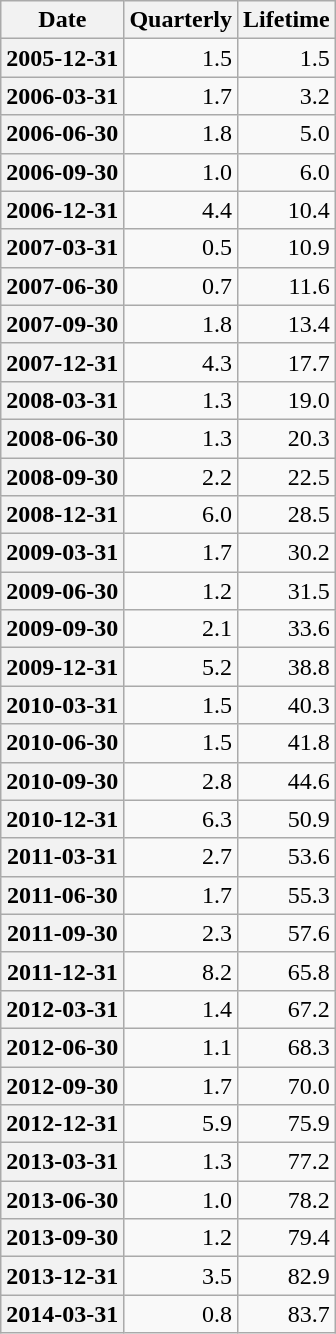<table class="wikitable" style="float:right; text-align:right;">
<tr>
<th>Date</th>
<th>Quarterly</th>
<th>Lifetime</th>
</tr>
<tr>
<th>2005-12-31</th>
<td>1.5</td>
<td>1.5</td>
</tr>
<tr>
<th>2006-03-31</th>
<td>1.7</td>
<td>3.2</td>
</tr>
<tr>
<th>2006-06-30</th>
<td>1.8</td>
<td>5.0</td>
</tr>
<tr>
<th>2006-09-30</th>
<td>1.0</td>
<td>6.0</td>
</tr>
<tr>
<th>2006-12-31</th>
<td>4.4</td>
<td>10.4</td>
</tr>
<tr>
<th>2007-03-31</th>
<td>0.5</td>
<td>10.9</td>
</tr>
<tr>
<th>2007-06-30</th>
<td>0.7</td>
<td>11.6</td>
</tr>
<tr>
<th>2007-09-30</th>
<td>1.8</td>
<td>13.4</td>
</tr>
<tr>
<th>2007-12-31</th>
<td>4.3</td>
<td>17.7</td>
</tr>
<tr>
<th>2008-03-31</th>
<td>1.3</td>
<td>19.0</td>
</tr>
<tr>
<th>2008-06-30</th>
<td>1.3</td>
<td>20.3</td>
</tr>
<tr>
<th>2008-09-30</th>
<td>2.2</td>
<td>22.5</td>
</tr>
<tr>
<th>2008-12-31</th>
<td>6.0</td>
<td>28.5</td>
</tr>
<tr>
<th>2009-03-31</th>
<td>1.7</td>
<td>30.2</td>
</tr>
<tr>
<th>2009-06-30</th>
<td>1.2</td>
<td>31.5</td>
</tr>
<tr>
<th>2009-09-30</th>
<td>2.1</td>
<td>33.6</td>
</tr>
<tr>
<th>2009-12-31</th>
<td>5.2</td>
<td>38.8</td>
</tr>
<tr>
<th>2010-03-31</th>
<td>1.5</td>
<td>40.3</td>
</tr>
<tr>
<th>2010-06-30</th>
<td>1.5</td>
<td>41.8</td>
</tr>
<tr>
<th>2010-09-30</th>
<td>2.8</td>
<td>44.6</td>
</tr>
<tr>
<th>2010-12-31</th>
<td>6.3</td>
<td>50.9</td>
</tr>
<tr>
<th>2011-03-31</th>
<td>2.7</td>
<td>53.6</td>
</tr>
<tr>
<th>2011-06-30</th>
<td>1.7</td>
<td>55.3</td>
</tr>
<tr>
<th>2011-09-30</th>
<td>2.3</td>
<td>57.6</td>
</tr>
<tr>
<th>2011-12-31</th>
<td>8.2</td>
<td>65.8</td>
</tr>
<tr>
<th>2012-03-31</th>
<td>1.4</td>
<td>67.2</td>
</tr>
<tr>
<th>2012-06-30</th>
<td>1.1</td>
<td>68.3</td>
</tr>
<tr>
<th>2012-09-30</th>
<td>1.7</td>
<td>70.0</td>
</tr>
<tr>
<th>2012-12-31</th>
<td>5.9</td>
<td>75.9</td>
</tr>
<tr>
<th>2013-03-31</th>
<td>1.3</td>
<td>77.2</td>
</tr>
<tr>
<th>2013-06-30</th>
<td>1.0</td>
<td>78.2</td>
</tr>
<tr>
<th>2013-09-30</th>
<td>1.2</td>
<td>79.4</td>
</tr>
<tr>
<th>2013-12-31</th>
<td>3.5</td>
<td>82.9</td>
</tr>
<tr>
<th>2014-03-31</th>
<td>0.8</td>
<td>83.7</td>
</tr>
</table>
